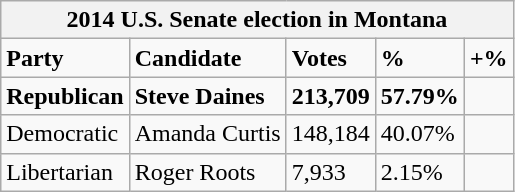<table class="wikitable">
<tr>
<th colspan="5">2014 U.S. Senate election in Montana</th>
</tr>
<tr>
<td><strong>Party</strong></td>
<td><strong>Candidate</strong></td>
<td><strong>Votes</strong></td>
<td><strong>%</strong></td>
<td><strong>+%</strong></td>
</tr>
<tr>
<td><strong>Republican</strong></td>
<td><strong>Steve Daines</strong></td>
<td><strong>213,709</strong></td>
<td><strong>57.79%</strong></td>
<td></td>
</tr>
<tr>
<td>Democratic</td>
<td>Amanda Curtis</td>
<td>148,184</td>
<td>40.07%</td>
<td></td>
</tr>
<tr>
<td>Libertarian</td>
<td>Roger Roots</td>
<td>7,933</td>
<td>2.15%</td>
<td></td>
</tr>
</table>
